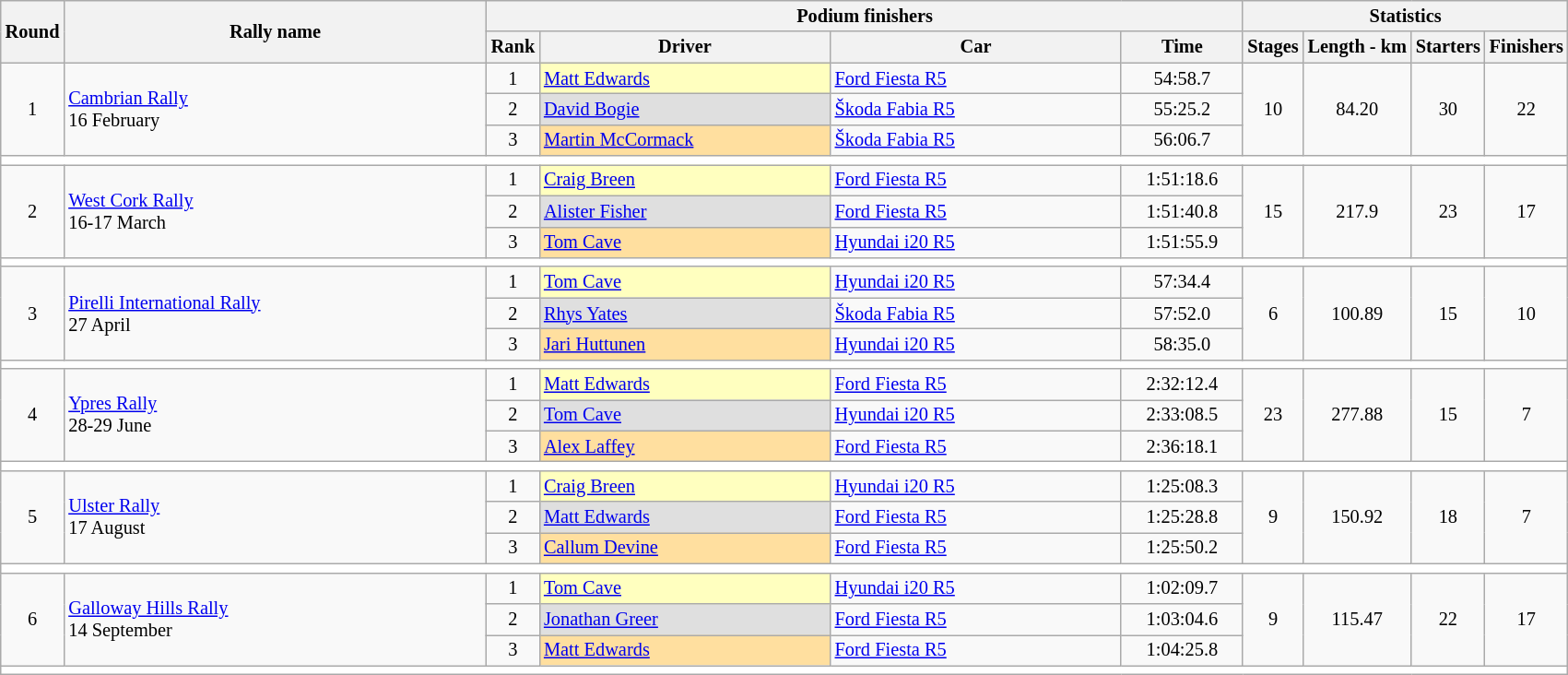<table class="wikitable" style="font-size:85%;">
<tr>
<th rowspan=2>Round</th>
<th style="width:22em" rowspan=2>Rally name</th>
<th colspan=4>Podium finishers</th>
<th colspan=4>Statistics</th>
</tr>
<tr>
<th>Rank</th>
<th style="width:15em">Driver</th>
<th style="width:15em">Car</th>
<th style="width:6em">Time</th>
<th>Stages</th>
<th>Length - km</th>
<th>Starters</th>
<th>Finishers</th>
</tr>
<tr>
<td rowspan="3" style="text-align:center;">1</td>
<td rowspan=3> <a href='#'>Cambrian Rally</a><br>16 February</td>
<td align=center>1</td>
<td style="background:#ffffbf;"> <a href='#'>Matt Edwards</a></td>
<td><a href='#'>Ford Fiesta R5</a></td>
<td align=center>54:58.7</td>
<td rowspan="3" style="text-align:center;">10</td>
<td rowspan="3" style="text-align:center;">84.20</td>
<td rowspan="3" style="text-align:center;">30</td>
<td rowspan="3" style="text-align:center;">22</td>
</tr>
<tr>
<td align=center>2</td>
<td style="background:#dfdfdf;"> <a href='#'>David Bogie</a></td>
<td><a href='#'>Škoda Fabia R5</a></td>
<td align=center>55:25.2</td>
</tr>
<tr>
<td align=center>3</td>
<td style="background:#ffdf9f;"> <a href='#'>Martin McCormack</a></td>
<td><a href='#'>Škoda Fabia R5</a></td>
<td align=center>56:06.7</td>
</tr>
<tr style="background:white;">
<td colspan="10"></td>
</tr>
<tr>
<td rowspan="3" style="text-align:center;">2</td>
<td rowspan=3> <a href='#'>West Cork Rally</a> <br>16-17 March</td>
<td align=center>1</td>
<td style="background:#ffffbf;"> <a href='#'>Craig Breen</a></td>
<td><a href='#'>Ford Fiesta R5</a></td>
<td align=center>1:51:18.6</td>
<td rowspan="3" style="text-align:center;">15</td>
<td rowspan="3" style="text-align:center;">217.9</td>
<td rowspan="3" style="text-align:center;">23</td>
<td rowspan="3" style="text-align:center;">17</td>
</tr>
<tr>
<td align=center>2</td>
<td style="background:#dfdfdf;"> <a href='#'>Alister Fisher</a></td>
<td><a href='#'>Ford Fiesta R5</a></td>
<td align=center>1:51:40.8</td>
</tr>
<tr>
<td align=center>3</td>
<td style="background:#ffdf9f;"> <a href='#'>Tom Cave</a></td>
<td><a href='#'>Hyundai i20 R5</a></td>
<td align=center>1:51:55.9</td>
</tr>
<tr style="background:white;">
<td colspan="10"></td>
</tr>
<tr>
<td rowspan="3" style="text-align:center;">3</td>
<td rowspan=3> <a href='#'>Pirelli International Rally</a><br>27 April</td>
<td align=center>1</td>
<td style="background:#ffffbf;"> <a href='#'>Tom Cave</a></td>
<td><a href='#'>Hyundai i20 R5</a></td>
<td align=center>57:34.4</td>
<td rowspan="3" style="text-align:center;">6</td>
<td rowspan="3" style="text-align:center;">100.89</td>
<td rowspan="3" style="text-align:center;">15</td>
<td rowspan="3" style="text-align:center;">10</td>
</tr>
<tr>
<td align=center>2</td>
<td style="background:#dfdfdf;"> <a href='#'>Rhys Yates</a></td>
<td><a href='#'>Škoda Fabia R5</a></td>
<td align=center>57:52.0</td>
</tr>
<tr>
<td align=center>3</td>
<td style="background:#ffdf9f;"> <a href='#'>Jari Huttunen</a></td>
<td><a href='#'>Hyundai i20 R5</a></td>
<td align=center>58:35.0</td>
</tr>
<tr style="background:white;">
<td colspan="10"></td>
</tr>
<tr>
<td rowspan="3" style="text-align:center;">4</td>
<td rowspan=3> <a href='#'>Ypres Rally</a> <br>28-29 June</td>
<td align=center>1</td>
<td style="background:#ffffbf;"> <a href='#'>Matt Edwards</a></td>
<td><a href='#'>Ford Fiesta R5</a></td>
<td align=center>2:32:12.4</td>
<td rowspan="3" style="text-align:center;">23</td>
<td rowspan="3" style="text-align:center;">277.88</td>
<td rowspan="3" style="text-align:center;">15</td>
<td rowspan="3" style="text-align:center;">7</td>
</tr>
<tr>
<td align=center>2</td>
<td style="background:#dfdfdf;"> <a href='#'>Tom Cave</a></td>
<td><a href='#'>Hyundai i20 R5</a></td>
<td align=center>2:33:08.5</td>
</tr>
<tr>
<td align=center>3</td>
<td style="background:#ffdf9f;"> <a href='#'>Alex Laffey</a></td>
<td><a href='#'>Ford Fiesta R5</a></td>
<td align=center>2:36:18.1</td>
</tr>
<tr style="background:white;">
<td colspan="10"></td>
</tr>
<tr>
<td rowspan="3" style="text-align:center;">5</td>
<td rowspan=3> <a href='#'>Ulster Rally</a> <br>17 August</td>
<td align=center>1</td>
<td style="background:#ffffbf;"> <a href='#'>Craig Breen</a></td>
<td><a href='#'>Hyundai i20 R5</a></td>
<td align=center>1:25:08.3</td>
<td rowspan="3" style="text-align:center;">9</td>
<td rowspan="3" style="text-align:center;">150.92</td>
<td rowspan="3" style="text-align:center;">18</td>
<td rowspan="3" style="text-align:center;">7</td>
</tr>
<tr>
<td align=center>2</td>
<td style="background:#dfdfdf;"> <a href='#'>Matt Edwards</a></td>
<td><a href='#'>Ford Fiesta R5</a></td>
<td align=center>1:25:28.8</td>
</tr>
<tr>
<td align=center>3</td>
<td style="background:#ffdf9f;"> <a href='#'>Callum Devine</a></td>
<td><a href='#'>Ford Fiesta R5</a></td>
<td align=center>1:25:50.2</td>
</tr>
<tr style="background:white;">
<td colspan="10"></td>
</tr>
<tr>
<td rowspan="3" style="text-align:center;">6</td>
<td rowspan=3> <a href='#'>Galloway Hills Rally</a><br>14 September</td>
<td align=center>1</td>
<td style="background:#ffffbf;"> <a href='#'>Tom Cave</a></td>
<td><a href='#'>Hyundai i20 R5</a></td>
<td align=center>1:02:09.7</td>
<td rowspan="3" style="text-align:center;">9</td>
<td rowspan="3" style="text-align:center;">115.47</td>
<td rowspan="3" style="text-align:center;">22</td>
<td rowspan="3" style="text-align:center;">17</td>
</tr>
<tr>
<td align=center>2</td>
<td style="background:#dfdfdf;"> <a href='#'>Jonathan Greer</a></td>
<td><a href='#'>Ford Fiesta R5</a></td>
<td align=center>1:03:04.6</td>
</tr>
<tr>
<td align=center>3</td>
<td style="background:#ffdf9f;"> <a href='#'>Matt Edwards</a></td>
<td><a href='#'>Ford Fiesta R5</a></td>
<td align=center>1:04:25.8</td>
</tr>
<tr style="background:white;">
<td colspan="10"></td>
</tr>
</table>
